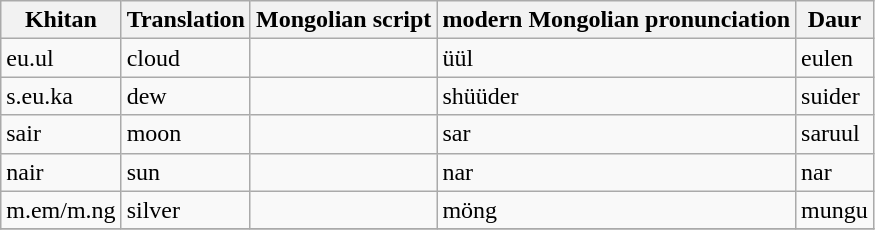<table class="wikitable">
<tr>
<th>Khitan</th>
<th>Translation</th>
<th>Mongolian script</th>
<th>modern Mongolian pronunciation</th>
<th>Daur</th>
</tr>
<tr>
<td>eu.ul</td>
<td>cloud</td>
<td><em></em></td>
<td>üül</td>
<td>eulen</td>
</tr>
<tr>
<td>s.eu.ka</td>
<td>dew</td>
<td><em></em></td>
<td>shüüder</td>
<td>suider</td>
</tr>
<tr>
<td>sair</td>
<td>moon</td>
<td><em></em></td>
<td>sar</td>
<td>saruul</td>
</tr>
<tr>
<td>nair</td>
<td>sun</td>
<td><em></em></td>
<td>nar</td>
<td>nar</td>
</tr>
<tr>
<td>m.em/m.ng</td>
<td>silver</td>
<td><em></em></td>
<td>möng</td>
<td>mungu</td>
</tr>
<tr>
</tr>
</table>
